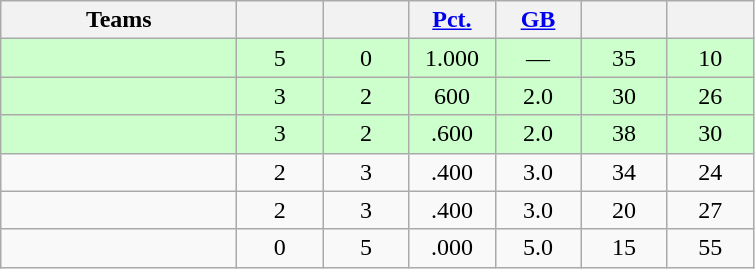<table class="wikitable" style="text-align:center;">
<tr>
<th width=150px>Teams</th>
<th width=50px></th>
<th width=50px></th>
<th width=50px><a href='#'>Pct.</a></th>
<th width=50px><a href='#'>GB</a></th>
<th width=50px></th>
<th width=50px></th>
</tr>
<tr style="background-color:#ccffcc">
<td align=left></td>
<td>5</td>
<td>0</td>
<td>1.000</td>
<td>—</td>
<td>35</td>
<td>10</td>
</tr>
<tr style="background-color:#ccffcc">
<td align=left></td>
<td>3</td>
<td>2</td>
<td>600</td>
<td>2.0</td>
<td>30</td>
<td>26</td>
</tr>
<tr style="background-color:#ccffcc">
<td align=left></td>
<td>3</td>
<td>2</td>
<td>.600</td>
<td>2.0</td>
<td>38</td>
<td>30</td>
</tr>
<tr style="background-color:">
<td align=left></td>
<td>2</td>
<td>3</td>
<td>.400</td>
<td>3.0</td>
<td>34</td>
<td>24</td>
</tr>
<tr style="background-color:">
<td align=left></td>
<td>2</td>
<td>3</td>
<td>.400</td>
<td>3.0</td>
<td>20</td>
<td>27</td>
</tr>
<tr style="background-color:">
<td align=left></td>
<td>0</td>
<td>5</td>
<td>.000</td>
<td>5.0</td>
<td>15</td>
<td>55</td>
</tr>
</table>
